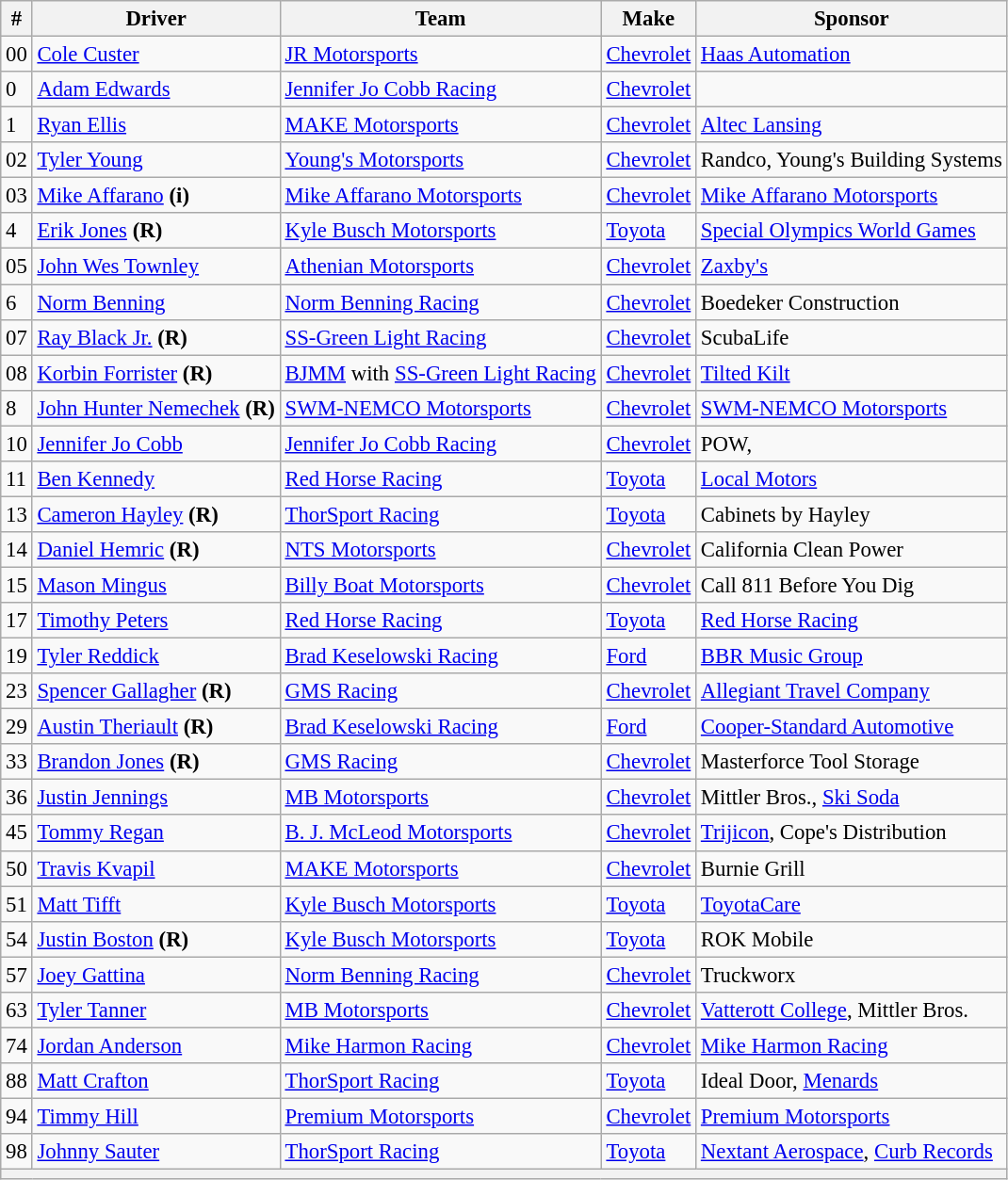<table class="wikitable" style="font-size:95%">
<tr>
<th>#</th>
<th>Driver</th>
<th>Team</th>
<th>Make</th>
<th>Sponsor</th>
</tr>
<tr>
<td>00</td>
<td><a href='#'>Cole Custer</a></td>
<td><a href='#'>JR Motorsports</a></td>
<td><a href='#'>Chevrolet</a></td>
<td><a href='#'>Haas Automation</a></td>
</tr>
<tr>
<td>0</td>
<td><a href='#'>Adam Edwards</a></td>
<td><a href='#'>Jennifer Jo Cobb Racing</a></td>
<td><a href='#'>Chevrolet</a></td>
<td></td>
</tr>
<tr>
<td>1</td>
<td><a href='#'>Ryan Ellis</a></td>
<td><a href='#'>MAKE Motorsports</a></td>
<td><a href='#'>Chevrolet</a></td>
<td><a href='#'>Altec Lansing</a></td>
</tr>
<tr>
<td>02</td>
<td><a href='#'>Tyler Young</a></td>
<td><a href='#'>Young's Motorsports</a></td>
<td><a href='#'>Chevrolet</a></td>
<td>Randco, Young's Building Systems</td>
</tr>
<tr>
<td>03</td>
<td><a href='#'>Mike Affarano</a> <strong>(i)</strong></td>
<td><a href='#'>Mike Affarano Motorsports</a></td>
<td><a href='#'>Chevrolet</a></td>
<td><a href='#'>Mike Affarano Motorsports</a></td>
</tr>
<tr>
<td>4</td>
<td><a href='#'>Erik Jones</a> <strong>(R)</strong></td>
<td><a href='#'>Kyle Busch Motorsports</a></td>
<td><a href='#'>Toyota</a></td>
<td><a href='#'>Special Olympics World Games</a></td>
</tr>
<tr>
<td>05</td>
<td><a href='#'>John Wes Townley</a></td>
<td><a href='#'>Athenian Motorsports</a></td>
<td><a href='#'>Chevrolet</a></td>
<td><a href='#'>Zaxby's</a></td>
</tr>
<tr>
<td>6</td>
<td><a href='#'>Norm Benning</a></td>
<td><a href='#'>Norm Benning Racing</a></td>
<td><a href='#'>Chevrolet</a></td>
<td>Boedeker Construction</td>
</tr>
<tr>
<td>07</td>
<td><a href='#'>Ray Black Jr.</a> <strong>(R)</strong></td>
<td><a href='#'>SS-Green Light Racing</a></td>
<td><a href='#'>Chevrolet</a></td>
<td>ScubaLife</td>
</tr>
<tr>
<td>08</td>
<td><a href='#'>Korbin Forrister</a> <strong>(R)</strong></td>
<td><a href='#'>BJMM</a> with <a href='#'>SS-Green Light Racing</a></td>
<td><a href='#'>Chevrolet</a></td>
<td><a href='#'>Tilted Kilt</a></td>
</tr>
<tr>
<td>8</td>
<td><a href='#'>John Hunter Nemechek</a> <strong>(R)</strong></td>
<td><a href='#'>SWM-NEMCO Motorsports</a></td>
<td><a href='#'>Chevrolet</a></td>
<td><a href='#'>SWM-NEMCO Motorsports</a></td>
</tr>
<tr>
<td>10</td>
<td><a href='#'>Jennifer Jo Cobb</a></td>
<td><a href='#'>Jennifer Jo Cobb Racing</a></td>
<td><a href='#'>Chevrolet</a></td>
<td>POW, </td>
</tr>
<tr>
<td>11</td>
<td><a href='#'>Ben Kennedy</a></td>
<td><a href='#'>Red Horse Racing</a></td>
<td><a href='#'>Toyota</a></td>
<td><a href='#'>Local Motors</a></td>
</tr>
<tr>
<td>13</td>
<td><a href='#'>Cameron Hayley</a> <strong>(R)</strong></td>
<td><a href='#'>ThorSport Racing</a></td>
<td><a href='#'>Toyota</a></td>
<td>Cabinets by Hayley</td>
</tr>
<tr>
<td>14</td>
<td><a href='#'>Daniel Hemric</a> <strong>(R)</strong></td>
<td><a href='#'>NTS Motorsports</a></td>
<td><a href='#'>Chevrolet</a></td>
<td>California Clean Power</td>
</tr>
<tr>
<td>15</td>
<td><a href='#'>Mason Mingus</a></td>
<td><a href='#'>Billy Boat Motorsports</a></td>
<td><a href='#'>Chevrolet</a></td>
<td>Call 811 Before You Dig</td>
</tr>
<tr>
<td>17</td>
<td><a href='#'>Timothy Peters</a></td>
<td><a href='#'>Red Horse Racing</a></td>
<td><a href='#'>Toyota</a></td>
<td><a href='#'>Red Horse Racing</a></td>
</tr>
<tr>
<td>19</td>
<td><a href='#'>Tyler Reddick</a></td>
<td><a href='#'>Brad Keselowski Racing</a></td>
<td><a href='#'>Ford</a></td>
<td><a href='#'>BBR Music Group</a></td>
</tr>
<tr>
<td>23</td>
<td><a href='#'>Spencer Gallagher</a> <strong>(R)</strong></td>
<td><a href='#'>GMS Racing</a></td>
<td><a href='#'>Chevrolet</a></td>
<td><a href='#'>Allegiant Travel Company</a></td>
</tr>
<tr>
<td>29</td>
<td><a href='#'>Austin Theriault</a> <strong>(R)</strong></td>
<td><a href='#'>Brad Keselowski Racing</a></td>
<td><a href='#'>Ford</a></td>
<td><a href='#'>Cooper-Standard Automotive</a></td>
</tr>
<tr>
<td>33</td>
<td><a href='#'>Brandon Jones</a> <strong>(R)</strong></td>
<td><a href='#'>GMS Racing</a></td>
<td><a href='#'>Chevrolet</a></td>
<td>Masterforce Tool Storage</td>
</tr>
<tr>
<td>36</td>
<td><a href='#'>Justin Jennings</a></td>
<td><a href='#'>MB Motorsports</a></td>
<td><a href='#'>Chevrolet</a></td>
<td>Mittler Bros., <a href='#'>Ski Soda</a></td>
</tr>
<tr>
<td>45</td>
<td><a href='#'>Tommy Regan</a></td>
<td><a href='#'>B. J. McLeod Motorsports</a></td>
<td><a href='#'>Chevrolet</a></td>
<td><a href='#'>Trijicon</a>, Cope's Distribution</td>
</tr>
<tr>
<td>50</td>
<td><a href='#'>Travis Kvapil</a></td>
<td><a href='#'>MAKE Motorsports</a></td>
<td><a href='#'>Chevrolet</a></td>
<td>Burnie Grill</td>
</tr>
<tr>
<td>51</td>
<td><a href='#'>Matt Tifft</a></td>
<td><a href='#'>Kyle Busch Motorsports</a></td>
<td><a href='#'>Toyota</a></td>
<td><a href='#'>ToyotaCare</a></td>
</tr>
<tr>
<td>54</td>
<td><a href='#'>Justin Boston</a> <strong>(R)</strong></td>
<td><a href='#'>Kyle Busch Motorsports</a></td>
<td><a href='#'>Toyota</a></td>
<td>ROK Mobile</td>
</tr>
<tr>
<td>57</td>
<td><a href='#'>Joey Gattina</a></td>
<td><a href='#'>Norm Benning Racing</a></td>
<td><a href='#'>Chevrolet</a></td>
<td>Truckworx</td>
</tr>
<tr>
<td>63</td>
<td><a href='#'>Tyler Tanner</a></td>
<td><a href='#'>MB Motorsports</a></td>
<td><a href='#'>Chevrolet</a></td>
<td><a href='#'>Vatterott College</a>, Mittler Bros.</td>
</tr>
<tr>
<td>74</td>
<td><a href='#'>Jordan Anderson</a></td>
<td><a href='#'>Mike Harmon Racing</a></td>
<td><a href='#'>Chevrolet</a></td>
<td><a href='#'>Mike Harmon Racing</a></td>
</tr>
<tr>
<td>88</td>
<td><a href='#'>Matt Crafton</a></td>
<td><a href='#'>ThorSport Racing</a></td>
<td><a href='#'>Toyota</a></td>
<td>Ideal Door, <a href='#'>Menards</a></td>
</tr>
<tr>
<td>94</td>
<td><a href='#'>Timmy Hill</a></td>
<td><a href='#'>Premium Motorsports</a></td>
<td><a href='#'>Chevrolet</a></td>
<td><a href='#'>Premium Motorsports</a></td>
</tr>
<tr>
<td>98</td>
<td><a href='#'>Johnny Sauter</a></td>
<td><a href='#'>ThorSport Racing</a></td>
<td><a href='#'>Toyota</a></td>
<td><a href='#'>Nextant Aerospace</a>, <a href='#'>Curb Records</a></td>
</tr>
<tr>
<th colspan="5"></th>
</tr>
</table>
